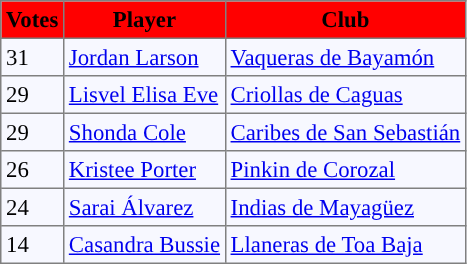<table bgcolor="#f7f8ff" cellpadding="3" cellspacing="0" border="1" style="font-size: 95%; border: gray solid 1px; border-collapse: collapse;">
<tr bgcolor="#ff0000">
<td align=center><strong>Votes</strong></td>
<td align=center><strong>Player</strong></td>
<td align=center><strong>Club</strong></td>
</tr>
<tr align="left">
<td>31</td>
<td> <a href='#'>Jordan Larson</a></td>
<td><a href='#'>Vaqueras de Bayamón</a></td>
</tr>
<tr align="left">
<td>29</td>
<td> <a href='#'>Lisvel Elisa Eve</a></td>
<td><a href='#'>Criollas de Caguas</a></td>
</tr>
<tr align="left">
<td>29</td>
<td> <a href='#'>Shonda Cole</a></td>
<td><a href='#'>Caribes de San Sebastián</a></td>
</tr>
<tr align="left">
<td>26</td>
<td> <a href='#'>Kristee Porter</a></td>
<td><a href='#'>Pinkin de Corozal</a></td>
</tr>
<tr align="left">
<td>24</td>
<td> <a href='#'>Sarai Álvarez</a></td>
<td><a href='#'>Indias de Mayagüez</a></td>
</tr>
<tr align="left">
<td>14</td>
<td> <a href='#'>Casandra Bussie</a></td>
<td><a href='#'>Llaneras de Toa Baja</a></td>
</tr>
</table>
